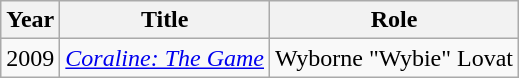<table class="wikitable sortable">
<tr>
<th>Year</th>
<th>Title</th>
<th>Role</th>
</tr>
<tr>
<td>2009</td>
<td><em><a href='#'>Coraline: The Game</a></em></td>
<td>Wyborne "Wybie" Lovat</td>
</tr>
</table>
